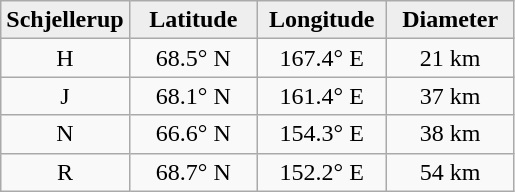<table class="wikitable">
<tr>
<th width="25%" style="background:#eeeeee;">Schjellerup</th>
<th width="25%" style="background:#eeeeee;">Latitude</th>
<th width="25%" style="background:#eeeeee;">Longitude</th>
<th width="25%" style="background:#eeeeee;">Diameter</th>
</tr>
<tr>
<td align="center">H</td>
<td align="center">68.5° N</td>
<td align="center">167.4° E</td>
<td align="center">21 km</td>
</tr>
<tr>
<td align="center">J</td>
<td align="center">68.1° N</td>
<td align="center">161.4° E</td>
<td align="center">37 km</td>
</tr>
<tr>
<td align="center">N</td>
<td align="center">66.6° N</td>
<td align="center">154.3° E</td>
<td align="center">38 km</td>
</tr>
<tr>
<td align="center">R</td>
<td align="center">68.7° N</td>
<td align="center">152.2° E</td>
<td align="center">54 km</td>
</tr>
</table>
